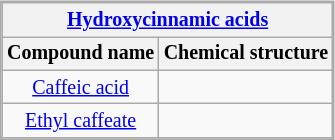<table class="wikitable sortable" style="font-size:smaller; text-align:center; display: inline-block; vertical-align: top">
<tr>
<th colspan=3><a href='#'>Hydroxycinnamic acids</a></th>
</tr>
<tr>
<th scope="col">Compound name</th>
<th scope="col" class="unsortable">Chemical structure</th>
</tr>
<tr>
<td><a href='#'>Caffeic acid</a></td>
<td></td>
</tr>
<tr>
<td><a href='#'>Ethyl caffeate</a></td>
<td></td>
</tr>
</table>
